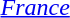<table>
<tr>
<td><em><a href='#'>France</a></em><br>
 </td>
</tr>
</table>
